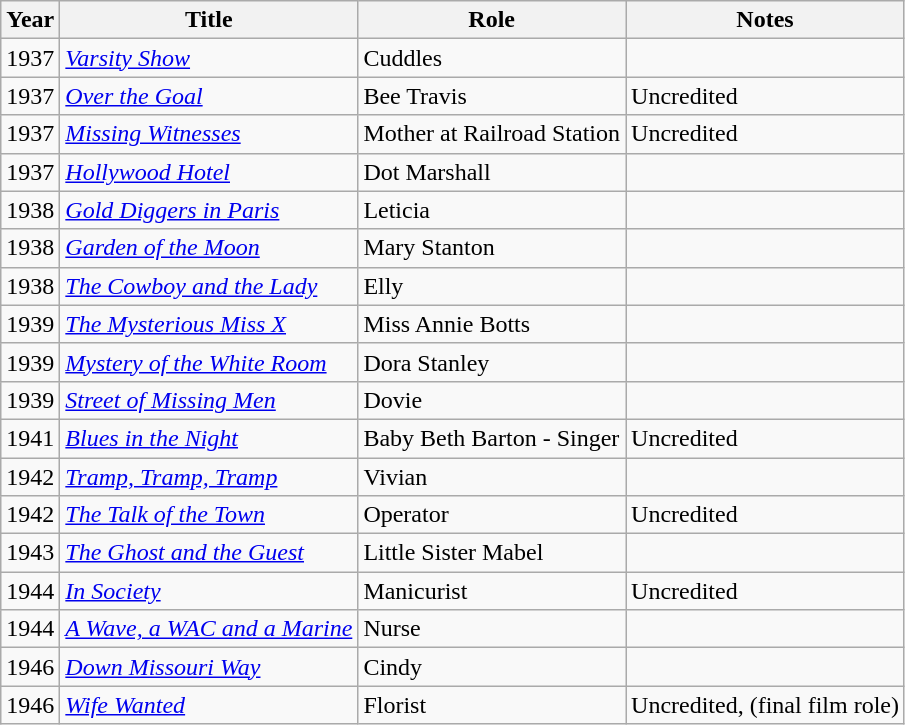<table class="wikitable">
<tr>
<th>Year</th>
<th>Title</th>
<th>Role</th>
<th>Notes</th>
</tr>
<tr>
<td>1937</td>
<td><em><a href='#'>Varsity Show</a></em></td>
<td>Cuddles</td>
<td></td>
</tr>
<tr>
<td>1937</td>
<td><em><a href='#'>Over the Goal</a></em></td>
<td>Bee Travis</td>
<td>Uncredited</td>
</tr>
<tr>
<td>1937</td>
<td><em><a href='#'>Missing Witnesses</a></em></td>
<td>Mother at Railroad Station</td>
<td>Uncredited</td>
</tr>
<tr>
<td>1937</td>
<td><em><a href='#'>Hollywood Hotel</a></em></td>
<td>Dot Marshall</td>
<td></td>
</tr>
<tr>
<td>1938</td>
<td><em><a href='#'>Gold Diggers in Paris</a></em></td>
<td>Leticia</td>
<td></td>
</tr>
<tr>
<td>1938</td>
<td><em><a href='#'>Garden of the Moon</a></em></td>
<td>Mary Stanton</td>
<td></td>
</tr>
<tr>
<td>1938</td>
<td><em><a href='#'>The Cowboy and the Lady</a></em></td>
<td>Elly</td>
<td></td>
</tr>
<tr>
<td>1939</td>
<td><em><a href='#'>The Mysterious Miss X</a></em></td>
<td>Miss Annie Botts</td>
<td></td>
</tr>
<tr>
<td>1939</td>
<td><em><a href='#'>Mystery of the White Room</a></em></td>
<td>Dora Stanley</td>
<td></td>
</tr>
<tr>
<td>1939</td>
<td><em><a href='#'>Street of Missing Men</a></em></td>
<td>Dovie</td>
<td></td>
</tr>
<tr>
<td>1941</td>
<td><em><a href='#'>Blues in the Night</a></em></td>
<td>Baby Beth Barton - Singer</td>
<td>Uncredited</td>
</tr>
<tr>
<td>1942</td>
<td><em><a href='#'>Tramp, Tramp, Tramp</a></em></td>
<td>Vivian</td>
<td></td>
</tr>
<tr>
<td>1942</td>
<td><em><a href='#'>The Talk of the Town</a></em></td>
<td>Operator</td>
<td>Uncredited</td>
</tr>
<tr>
<td>1943</td>
<td><em><a href='#'>The Ghost and the Guest</a></em></td>
<td>Little Sister Mabel</td>
<td></td>
</tr>
<tr>
<td>1944</td>
<td><em><a href='#'>In Society</a></em></td>
<td>Manicurist</td>
<td>Uncredited</td>
</tr>
<tr>
<td>1944</td>
<td><em><a href='#'>A Wave, a WAC and a Marine</a></em></td>
<td>Nurse</td>
<td></td>
</tr>
<tr>
<td>1946</td>
<td><em><a href='#'>Down Missouri Way</a></em></td>
<td>Cindy</td>
<td></td>
</tr>
<tr>
<td>1946</td>
<td><em><a href='#'>Wife Wanted</a></em></td>
<td>Florist</td>
<td>Uncredited, (final film role)</td>
</tr>
</table>
